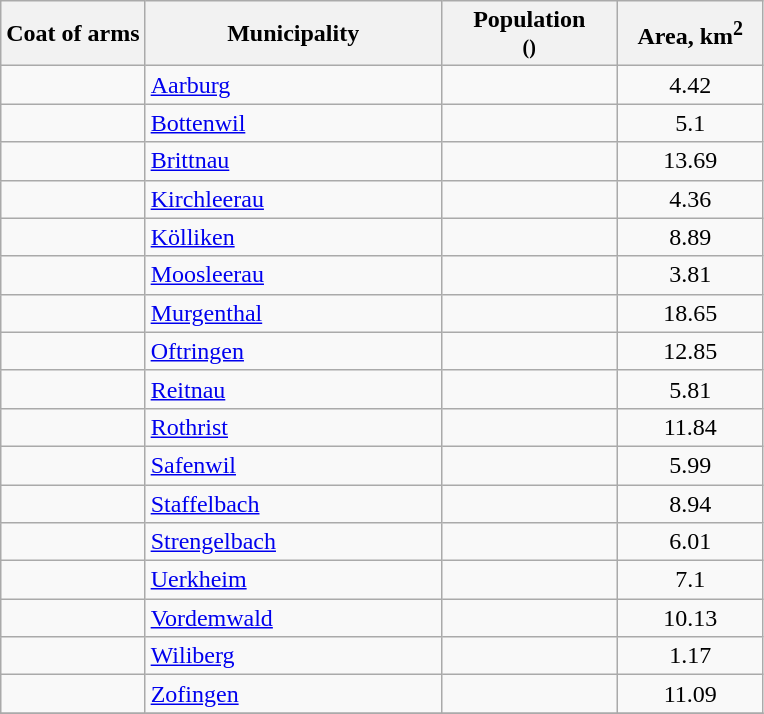<table class="wikitable">
<tr>
<th>Coat of arms</th>
<th width="190">Municipality</th>
<th width="110">Population<br><small>()</small></th>
<th width="90">Area, km<sup>2</sup></th>
</tr>
<tr>
<td></td>
<td><a href='#'>Aarburg</a></td>
<td align="center"></td>
<td align="center">4.42</td>
</tr>
<tr>
<td></td>
<td><a href='#'>Bottenwil</a></td>
<td align="center"></td>
<td align="center">5.1</td>
</tr>
<tr>
<td></td>
<td><a href='#'>Brittnau</a></td>
<td align="center"></td>
<td align="center">13.69</td>
</tr>
<tr>
<td></td>
<td><a href='#'>Kirchleerau</a></td>
<td align="center"></td>
<td align="center">4.36</td>
</tr>
<tr>
<td></td>
<td><a href='#'>Kölliken</a></td>
<td align="center"></td>
<td align="center">8.89</td>
</tr>
<tr>
<td></td>
<td><a href='#'>Moosleerau</a></td>
<td align="center"></td>
<td align="center">3.81</td>
</tr>
<tr>
<td></td>
<td><a href='#'>Murgenthal</a></td>
<td align="center"></td>
<td align="center">18.65</td>
</tr>
<tr>
<td></td>
<td><a href='#'>Oftringen</a></td>
<td align="center"></td>
<td align="center">12.85</td>
</tr>
<tr>
<td></td>
<td><a href='#'>Reitnau</a></td>
<td align="center"></td>
<td align="center">5.81</td>
</tr>
<tr>
<td></td>
<td><a href='#'>Rothrist</a></td>
<td align="center"></td>
<td align="center">11.84</td>
</tr>
<tr>
<td></td>
<td><a href='#'>Safenwil</a></td>
<td align="center"></td>
<td align="center">5.99</td>
</tr>
<tr>
<td></td>
<td><a href='#'>Staffelbach</a></td>
<td align="center"></td>
<td align="center">8.94</td>
</tr>
<tr>
<td></td>
<td><a href='#'>Strengelbach</a></td>
<td align="center"></td>
<td align="center">6.01</td>
</tr>
<tr>
<td></td>
<td><a href='#'>Uerkheim</a></td>
<td align="center"></td>
<td align="center">7.1</td>
</tr>
<tr>
<td></td>
<td><a href='#'>Vordemwald</a></td>
<td align="center"></td>
<td align="center">10.13</td>
</tr>
<tr>
<td></td>
<td><a href='#'>Wiliberg</a></td>
<td align="center"></td>
<td align="center">1.17</td>
</tr>
<tr>
<td></td>
<td><a href='#'>Zofingen</a></td>
<td align="center"></td>
<td align="center">11.09</td>
</tr>
<tr>
</tr>
</table>
